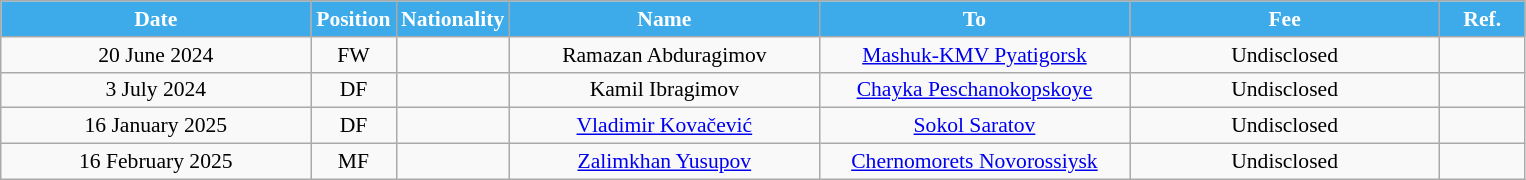<table class="wikitable"  style="text-align:center; font-size:90%; ">
<tr>
<th style="background:#3DABEA; color:white; width:200px;">Date</th>
<th style="background:#3DABEA; color:white; width:50px;">Position</th>
<th style="background:#3DABEA; color:white; width:50px;">Nationality</th>
<th style="background:#3DABEA; color:white; width:200px;">Name</th>
<th style="background:#3DABEA; color:white; width:200px;">To</th>
<th style="background:#3DABEA; color:white; width:200px;">Fee</th>
<th style="background:#3DABEA; color:white; width:50px;">Ref.</th>
</tr>
<tr>
<td>20 June 2024</td>
<td>FW</td>
<td></td>
<td>Ramazan Abduragimov</td>
<td><a href='#'>Mashuk-KMV Pyatigorsk</a></td>
<td>Undisclosed</td>
<td></td>
</tr>
<tr>
<td>3 July 2024</td>
<td>DF</td>
<td></td>
<td>Kamil Ibragimov</td>
<td><a href='#'>Chayka Peschanokopskoye</a></td>
<td>Undisclosed</td>
<td></td>
</tr>
<tr>
<td>16 January 2025</td>
<td>DF</td>
<td></td>
<td><a href='#'>Vladimir Kovačević</a></td>
<td><a href='#'>Sokol Saratov</a></td>
<td>Undisclosed</td>
<td></td>
</tr>
<tr>
<td>16 February 2025</td>
<td>MF</td>
<td></td>
<td><a href='#'>Zalimkhan Yusupov</a></td>
<td><a href='#'>Chernomorets Novorossiysk</a></td>
<td>Undisclosed</td>
<td></td>
</tr>
</table>
